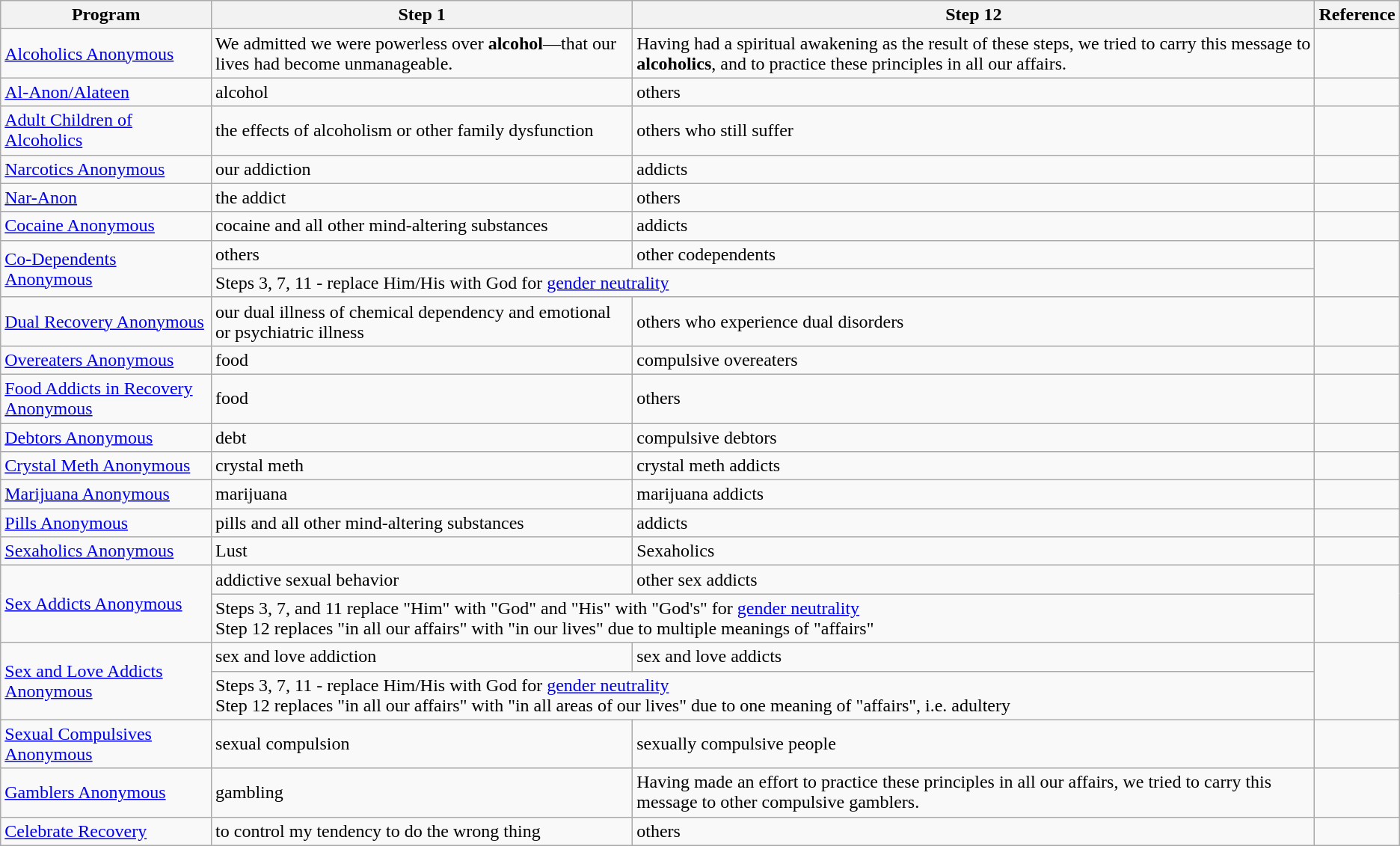<table class="wikitable">
<tr>
<th>Program</th>
<th>Step 1</th>
<th>Step 12</th>
<th>Reference</th>
</tr>
<tr>
<td><a href='#'>Alcoholics Anonymous</a></td>
<td>We admitted we were powerless over <strong>alcohol</strong>—that our lives had become unmanageable.</td>
<td>Having had a spiritual awakening as the result of these steps, we tried to carry this message to <strong>alcoholics</strong>, and to practice these principles in all our affairs.</td>
<td></td>
</tr>
<tr>
<td><a href='#'>Al-Anon/Alateen</a></td>
<td>alcohol</td>
<td>others</td>
<td></td>
</tr>
<tr>
<td><a href='#'>Adult Children of Alcoholics</a></td>
<td>the effects of alcoholism or other family dysfunction</td>
<td>others who still suffer</td>
<td></td>
</tr>
<tr>
<td><a href='#'>Narcotics Anonymous</a></td>
<td>our addiction</td>
<td>addicts</td>
<td></td>
</tr>
<tr>
<td><a href='#'>Nar-Anon</a></td>
<td>the addict</td>
<td>others</td>
<td></td>
</tr>
<tr>
<td><a href='#'>Cocaine Anonymous</a></td>
<td>cocaine and all other mind-altering substances</td>
<td>addicts</td>
<td></td>
</tr>
<tr>
<td rowspan="2"><a href='#'>Co-Dependents Anonymous</a></td>
<td>others</td>
<td>other codependents</td>
<td rowspan="2"></td>
</tr>
<tr>
<td colspan="2">Steps 3, 7, 11 -  replace Him/His with God for <a href='#'>gender neutrality</a></td>
</tr>
<tr>
<td><a href='#'>Dual Recovery Anonymous</a></td>
<td>our dual illness of chemical dependency and emotional or psychiatric illness</td>
<td>others who experience dual disorders</td>
<td></td>
</tr>
<tr>
<td><a href='#'>Overeaters Anonymous</a></td>
<td>food</td>
<td>compulsive overeaters</td>
<td></td>
</tr>
<tr>
<td><a href='#'>Food Addicts in Recovery Anonymous</a></td>
<td>food</td>
<td>others</td>
<td></td>
</tr>
<tr>
<td><a href='#'>Debtors Anonymous</a></td>
<td>debt</td>
<td>compulsive debtors</td>
<td></td>
</tr>
<tr>
<td><a href='#'>Crystal Meth Anonymous</a></td>
<td>crystal meth</td>
<td>crystal meth addicts</td>
<td></td>
</tr>
<tr>
<td><a href='#'>Marijuana Anonymous</a></td>
<td>marijuana</td>
<td>marijuana addicts</td>
<td></td>
</tr>
<tr>
<td><a href='#'>Pills Anonymous</a></td>
<td>pills and all other mind-altering substances</td>
<td>addicts</td>
<td></td>
</tr>
<tr>
<td><a href='#'>Sexaholics Anonymous</a></td>
<td>Lust</td>
<td>Sexaholics</td>
<td></td>
</tr>
<tr>
<td rowspan="2"><a href='#'>Sex Addicts Anonymous</a></td>
<td>addictive sexual behavior</td>
<td>other sex addicts</td>
<td rowspan="2"></td>
</tr>
<tr>
<td colspan="2">Steps 3, 7, and 11 replace "Him" with "God" and "His" with "God's" for <a href='#'>gender neutrality</a><br>Step 12 replaces "in all our affairs" with "in our lives" due to multiple meanings of "affairs"</td>
</tr>
<tr>
<td rowspan="2"><a href='#'>Sex and Love Addicts Anonymous</a></td>
<td>sex and love addiction</td>
<td>sex and love addicts</td>
<td rowspan="2"></td>
</tr>
<tr>
<td colspan="2">Steps 3, 7, 11 -  replace Him/His with God for <a href='#'>gender neutrality</a><br>Step 12 replaces "in all our affairs" with "in all areas of our lives" due to one meaning of "affairs", i.e. adultery</td>
</tr>
<tr>
<td><a href='#'>Sexual Compulsives Anonymous</a></td>
<td>sexual compulsion</td>
<td>sexually compulsive people</td>
<td></td>
</tr>
<tr>
<td><a href='#'>Gamblers Anonymous</a></td>
<td>gambling</td>
<td>Having made an effort to practice these principles in all our affairs, we tried to carry this message to other compulsive gamblers.</td>
<td></td>
</tr>
<tr>
<td><a href='#'>Celebrate Recovery</a></td>
<td>to control my tendency to do the wrong thing</td>
<td>others</td>
<td></td>
</tr>
</table>
